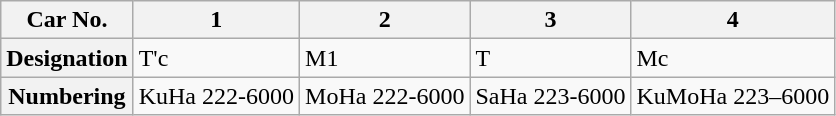<table class="wikitable">
<tr>
<th>Car No.</th>
<th>1</th>
<th>2</th>
<th>3</th>
<th>4</th>
</tr>
<tr>
<th>Designation</th>
<td>T'c</td>
<td>M1</td>
<td>T</td>
<td>Mc</td>
</tr>
<tr>
<th>Numbering</th>
<td>KuHa 222-6000</td>
<td>MoHa 222-6000</td>
<td>SaHa 223-6000</td>
<td>KuMoHa 223–6000</td>
</tr>
</table>
